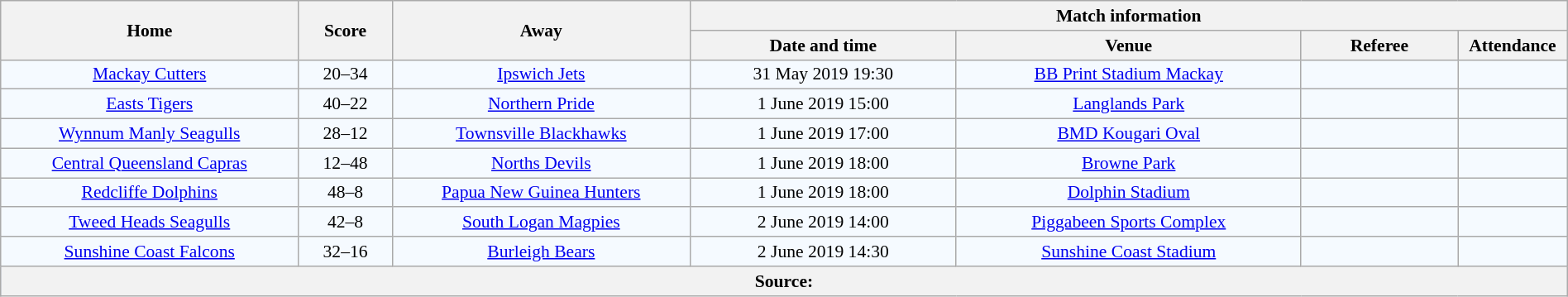<table class="wikitable" width="100%" style="border-collapse:collapse; font-size:90%; text-align:center;">
<tr>
<th rowspan="2" width="19%">Home</th>
<th rowspan="2" width="6%">Score</th>
<th rowspan="2" width="19%">Away</th>
<th colspan="4">Match information</th>
</tr>
<tr bgcolor="#CCCCCC">
<th width="17%">Date and time</th>
<th width="22%">Venue</th>
<th width="10%">Referee</th>
<th width="7%">Attendance</th>
</tr>
<tr bgcolor="#F5FAFF">
<td> <a href='#'>Mackay Cutters</a></td>
<td>20–34</td>
<td> <a href='#'>Ipswich Jets</a></td>
<td>31 May 2019 19:30</td>
<td><a href='#'>BB Print Stadium Mackay</a></td>
<td></td>
<td></td>
</tr>
<tr bgcolor="#F5FAFF">
<td> <a href='#'>Easts Tigers</a></td>
<td>40–22</td>
<td> <a href='#'>Northern Pride</a></td>
<td>1 June 2019 15:00</td>
<td><a href='#'>Langlands Park</a></td>
<td></td>
<td></td>
</tr>
<tr bgcolor="#F5FAFF">
<td> <a href='#'>Wynnum Manly Seagulls</a></td>
<td>28–12</td>
<td> <a href='#'>Townsville Blackhawks</a></td>
<td>1 June 2019 17:00</td>
<td><a href='#'>BMD Kougari Oval</a></td>
<td></td>
<td></td>
</tr>
<tr bgcolor="#F5FAFF">
<td> <a href='#'>Central Queensland Capras</a></td>
<td>12–48</td>
<td> <a href='#'>Norths Devils</a></td>
<td>1 June 2019 18:00</td>
<td><a href='#'>Browne Park</a></td>
<td></td>
<td></td>
</tr>
<tr bgcolor="#F5FAFF">
<td> <a href='#'>Redcliffe Dolphins</a></td>
<td>48–8</td>
<td> <a href='#'>Papua New Guinea Hunters</a></td>
<td>1 June 2019 18:00</td>
<td><a href='#'>Dolphin Stadium</a></td>
<td></td>
<td></td>
</tr>
<tr bgcolor="#F5FAFF">
<td> <a href='#'>Tweed Heads Seagulls</a></td>
<td>42–8</td>
<td> <a href='#'>South Logan Magpies</a></td>
<td>2 June 2019 14:00</td>
<td><a href='#'>Piggabeen Sports Complex</a></td>
<td></td>
<td></td>
</tr>
<tr bgcolor="#F5FAFF">
<td> <a href='#'>Sunshine Coast Falcons</a></td>
<td>32–16</td>
<td> <a href='#'>Burleigh Bears</a></td>
<td>2 June 2019 14:30</td>
<td><a href='#'>Sunshine Coast Stadium</a></td>
<td></td>
<td></td>
</tr>
<tr bgcolor="#C1D8FF">
<th colspan="7">Source:</th>
</tr>
</table>
